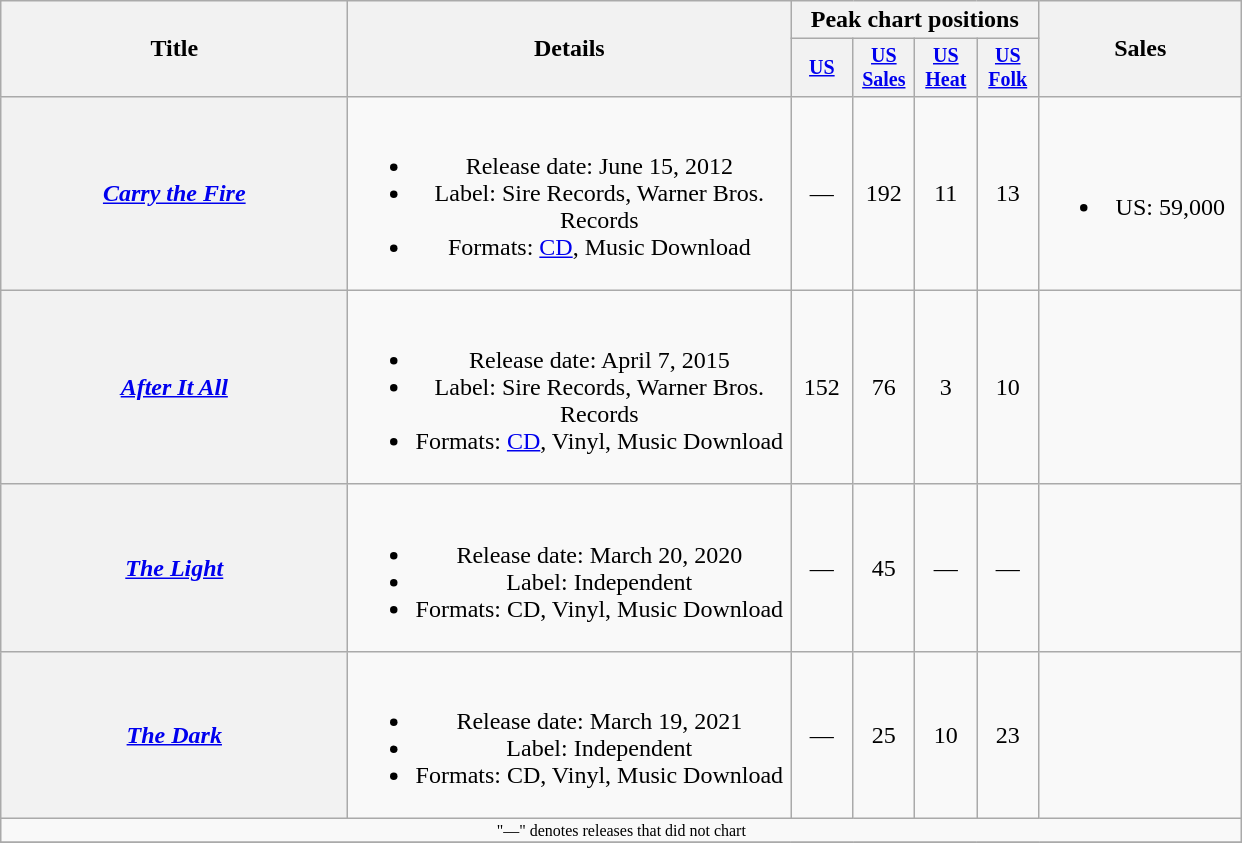<table class="wikitable plainrowheaders" style="text-align:center;">
<tr>
<th rowspan="2" style="width:14em;">Title</th>
<th rowspan="2" style="width:18em;">Details</th>
<th colspan="4">Peak chart positions</th>
<th rowspan="2" style="width:8em;">Sales</th>
</tr>
<tr style="font-size:smaller;">
<th width="35"><a href='#'>US</a><br></th>
<th width="35"><a href='#'>US Sales</a><br></th>
<th width="35"><a href='#'>US Heat</a><br></th>
<th width="35"><a href='#'>US Folk</a><br></th>
</tr>
<tr>
<th scope="row"><em><a href='#'>Carry the Fire</a></em></th>
<td><br><ul><li>Release date: June 15, 2012</li><li>Label: Sire Records, Warner Bros. Records</li><li>Formats: <a href='#'>CD</a>, Music Download</li></ul></td>
<td>—</td>
<td>192</td>
<td>11</td>
<td>13</td>
<td><br><ul><li>US: 59,000</li></ul></td>
</tr>
<tr>
<th scope="row"><a href='#'><em>After It All</em></a></th>
<td><br><ul><li>Release date: April 7, 2015</li><li>Label: Sire Records, Warner Bros. Records</li><li>Formats: <a href='#'>CD</a>, Vinyl, Music Download</li></ul></td>
<td>152</td>
<td>76</td>
<td>3</td>
<td>10</td>
<td></td>
</tr>
<tr>
<th scope="row"><em><a href='#'>The Light</a></em></th>
<td><br><ul><li>Release date: March 20, 2020</li><li>Label: Independent</li><li>Formats: CD, Vinyl, Music Download</li></ul></td>
<td>—</td>
<td>45</td>
<td>—</td>
<td>—</td>
<td></td>
</tr>
<tr>
<th scope="row"><em><a href='#'>The Dark</a></em></th>
<td><br><ul><li>Release date: March 19, 2021</li><li>Label: Independent</li><li>Formats: CD, Vinyl, Music Download</li></ul></td>
<td>—</td>
<td>25</td>
<td>10</td>
<td>23</td>
<td></td>
</tr>
<tr>
<td colspan="10" style="font-size:8pt">"—" denotes releases that did not chart</td>
</tr>
<tr>
</tr>
</table>
